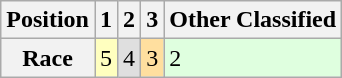<table class="wikitable" style="font-size: 85% style="text-align:center">
<tr>
<th>Position</th>
<th>1</th>
<th>2</th>
<th>3</th>
<th>Other Classified</th>
</tr>
<tr>
<th>Race</th>
<td style="background:#ffffbf;">5</td>
<td style="background:#dfdfdf;">4</td>
<td style="background:#ffdf9f;">3</td>
<td style="background:#dfffdf;">2</td>
</tr>
</table>
